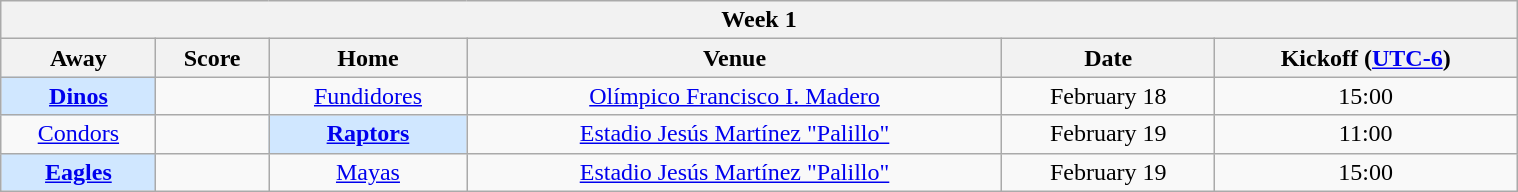<table class="wikitable mw-collapsible mw-collapsed" style="width:80%; margin:1em auto;">
<tr>
<th colspan="8">Week 1</th>
</tr>
<tr>
<th>Away</th>
<th>Score</th>
<th>Home</th>
<th>Venue</th>
<th>Date</th>
<th>Kickoff (<a href='#'>UTC-6</a>)</th>
</tr>
<tr align="center">
<td bgcolor="#D0E7FF"><strong><a href='#'>Dinos</a></strong></td>
<td></td>
<td><a href='#'>Fundidores</a></td>
<td><a href='#'>Olímpico Francisco I. Madero</a></td>
<td>February 18</td>
<td>15:00</td>
</tr>
<tr align="center">
<td><a href='#'>Condors</a></td>
<td></td>
<td bgcolor="#D0E7FF"><strong><a href='#'>Raptors</a></strong></td>
<td><a href='#'>Estadio Jesús Martínez "Palillo"</a></td>
<td>February 19</td>
<td>11:00</td>
</tr>
<tr align="center">
<td bgcolor="#D0E7FF"><strong><a href='#'>Eagles</a></strong></td>
<td></td>
<td><a href='#'>Mayas</a></td>
<td><a href='#'>Estadio Jesús Martínez "Palillo"</a></td>
<td>February 19</td>
<td>15:00</td>
</tr>
</table>
